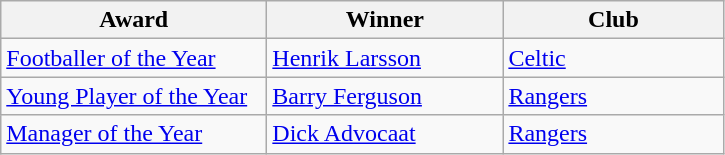<table class="wikitable">
<tr>
<th width=170>Award</th>
<th width=150>Winner</th>
<th width=140>Club</th>
</tr>
<tr>
<td><a href='#'>Footballer of the Year</a></td>
<td> <a href='#'>Henrik Larsson</a></td>
<td><a href='#'>Celtic</a></td>
</tr>
<tr>
<td><a href='#'>Young Player of the Year</a></td>
<td> <a href='#'>Barry Ferguson</a></td>
<td><a href='#'>Rangers</a></td>
</tr>
<tr>
<td><a href='#'>Manager of the Year</a></td>
<td> <a href='#'>Dick Advocaat</a></td>
<td><a href='#'>Rangers</a></td>
</tr>
</table>
